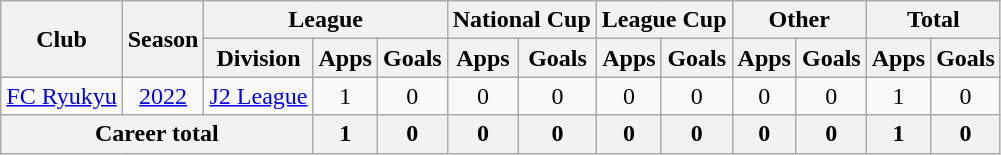<table class="wikitable" style="text-align: center">
<tr>
<th rowspan="2">Club</th>
<th rowspan="2">Season</th>
<th colspan="3">League</th>
<th colspan="2">National Cup</th>
<th colspan="2">League Cup</th>
<th colspan="2">Other</th>
<th colspan="2">Total</th>
</tr>
<tr>
<th>Division</th>
<th>Apps</th>
<th>Goals</th>
<th>Apps</th>
<th>Goals</th>
<th>Apps</th>
<th>Goals</th>
<th>Apps</th>
<th>Goals</th>
<th>Apps</th>
<th>Goals</th>
</tr>
<tr>
<td><a href='#'>FC Ryukyu</a></td>
<td><a href='#'>2022</a></td>
<td><a href='#'>J2 League</a></td>
<td>1</td>
<td>0</td>
<td>0</td>
<td>0</td>
<td>0</td>
<td>0</td>
<td>0</td>
<td>0</td>
<td>1</td>
<td>0</td>
</tr>
<tr>
<th colspan=3>Career total</th>
<th>1</th>
<th>0</th>
<th>0</th>
<th>0</th>
<th>0</th>
<th>0</th>
<th>0</th>
<th>0</th>
<th>1</th>
<th>0</th>
</tr>
</table>
